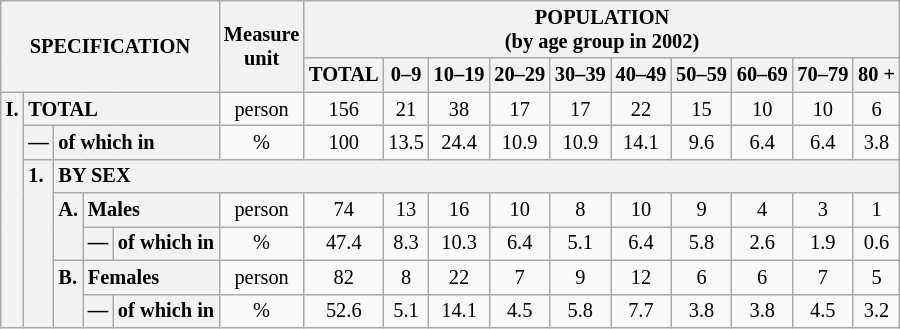<table class="wikitable" style="font-size:85%; text-align:center">
<tr>
<th rowspan="2" colspan="5">SPECIFICATION</th>
<th rowspan="2">Measure<br> unit</th>
<th colspan="10" rowspan="1">POPULATION<br> (by age group in 2002)</th>
</tr>
<tr>
<th>TOTAL</th>
<th>0–9</th>
<th>10–19</th>
<th>20–29</th>
<th>30–39</th>
<th>40–49</th>
<th>50–59</th>
<th>60–69</th>
<th>70–79</th>
<th>80 +</th>
</tr>
<tr>
<th style="text-align:left" valign="top" rowspan="7">I.</th>
<th style="text-align:left" colspan="4">TOTAL</th>
<td>person</td>
<td>156</td>
<td>21</td>
<td>38</td>
<td>17</td>
<td>17</td>
<td>22</td>
<td>15</td>
<td>10</td>
<td>10</td>
<td>6</td>
</tr>
<tr>
<th style="text-align:left" valign="top">—</th>
<th style="text-align:left" colspan="3">of which in</th>
<td>%</td>
<td>100</td>
<td>13.5</td>
<td>24.4</td>
<td>10.9</td>
<td>10.9</td>
<td>14.1</td>
<td>9.6</td>
<td>6.4</td>
<td>6.4</td>
<td>3.8</td>
</tr>
<tr>
<th style="text-align:left" valign="top" rowspan="5">1.</th>
<th style="text-align:left" colspan="14">BY SEX</th>
</tr>
<tr>
<th style="text-align:left" valign="top" rowspan="2">A.</th>
<th style="text-align:left" colspan="2">Males</th>
<td>person</td>
<td>74</td>
<td>13</td>
<td>16</td>
<td>10</td>
<td>8</td>
<td>10</td>
<td>9</td>
<td>4</td>
<td>3</td>
<td>1</td>
</tr>
<tr>
<th style="text-align:left" valign="top">—</th>
<th style="text-align:left" colspan="1">of which in</th>
<td>%</td>
<td>47.4</td>
<td>8.3</td>
<td>10.3</td>
<td>6.4</td>
<td>5.1</td>
<td>6.4</td>
<td>5.8</td>
<td>2.6</td>
<td>1.9</td>
<td>0.6</td>
</tr>
<tr>
<th style="text-align:left" valign="top" rowspan="2">B.</th>
<th style="text-align:left" colspan="2">Females</th>
<td>person</td>
<td>82</td>
<td>8</td>
<td>22</td>
<td>7</td>
<td>9</td>
<td>12</td>
<td>6</td>
<td>6</td>
<td>7</td>
<td>5</td>
</tr>
<tr>
<th style="text-align:left" valign="top">—</th>
<th style="text-align:left" colspan="1">of which in</th>
<td>%</td>
<td>52.6</td>
<td>5.1</td>
<td>14.1</td>
<td>4.5</td>
<td>5.8</td>
<td>7.7</td>
<td>3.8</td>
<td>3.8</td>
<td>4.5</td>
<td>3.2</td>
</tr>
</table>
